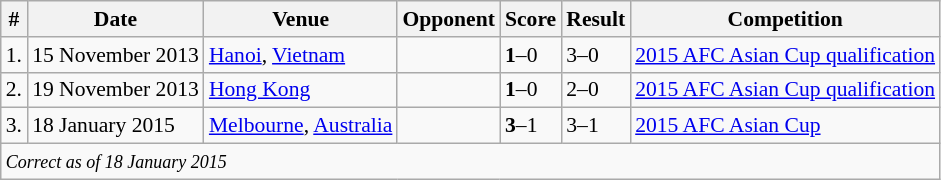<table class="wikitable" style="font-size:90%; text-align: lef;">
<tr>
<th>#</th>
<th>Date</th>
<th>Venue</th>
<th>Opponent</th>
<th>Score</th>
<th>Result</th>
<th>Competition</th>
</tr>
<tr>
<td>1.</td>
<td>15 November 2013</td>
<td><a href='#'>Hanoi</a>, <a href='#'>Vietnam</a></td>
<td></td>
<td><strong>1</strong>–0</td>
<td>3–0</td>
<td><a href='#'>2015 AFC Asian Cup qualification</a></td>
</tr>
<tr>
<td>2.</td>
<td>19 November 2013</td>
<td><a href='#'>Hong Kong</a></td>
<td></td>
<td><strong>1</strong>–0</td>
<td>2–0</td>
<td><a href='#'>2015 AFC Asian Cup qualification</a></td>
</tr>
<tr>
<td>3.</td>
<td>18 January 2015</td>
<td><a href='#'>Melbourne</a>, <a href='#'>Australia</a></td>
<td></td>
<td><strong>3</strong>–1</td>
<td>3–1</td>
<td><a href='#'>2015 AFC Asian Cup</a></td>
</tr>
<tr>
<td colspan="12"><small><em>Correct as of 18 January 2015</em></small></td>
</tr>
</table>
